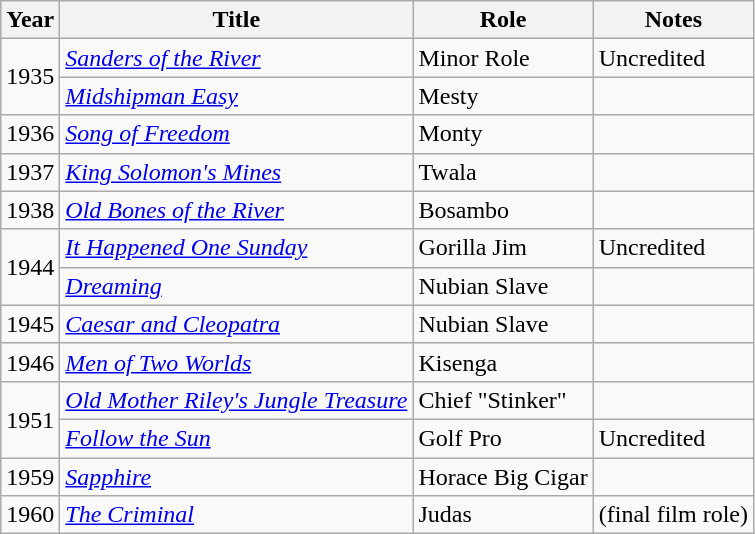<table class="wikitable">
<tr>
<th>Year</th>
<th>Title</th>
<th>Role</th>
<th>Notes</th>
</tr>
<tr>
<td rowspan=2>1935</td>
<td><em><a href='#'>Sanders of the River</a></em></td>
<td>Minor Role</td>
<td>Uncredited</td>
</tr>
<tr>
<td><em><a href='#'>Midshipman Easy</a></em></td>
<td>Mesty</td>
<td></td>
</tr>
<tr>
<td>1936</td>
<td><em><a href='#'>Song of Freedom</a></em></td>
<td>Monty</td>
<td></td>
</tr>
<tr>
<td>1937</td>
<td><em><a href='#'>King Solomon's Mines</a></em></td>
<td>Twala</td>
<td></td>
</tr>
<tr>
<td>1938</td>
<td><em><a href='#'>Old Bones of the River</a></em></td>
<td>Bosambo</td>
<td></td>
</tr>
<tr>
<td rowspan=2>1944</td>
<td><em><a href='#'>It Happened One Sunday</a></em></td>
<td>Gorilla Jim</td>
<td>Uncredited</td>
</tr>
<tr>
<td><em><a href='#'>Dreaming</a></em></td>
<td>Nubian Slave</td>
<td></td>
</tr>
<tr>
<td>1945</td>
<td><em><a href='#'>Caesar and Cleopatra</a></em></td>
<td>Nubian Slave</td>
<td></td>
</tr>
<tr>
<td>1946</td>
<td><em><a href='#'>Men of Two Worlds</a></em></td>
<td>Kisenga</td>
<td></td>
</tr>
<tr>
<td rowspan=2>1951</td>
<td><em><a href='#'>Old Mother Riley's Jungle Treasure</a></em></td>
<td>Chief "Stinker"</td>
<td></td>
</tr>
<tr>
<td><em><a href='#'>Follow the Sun</a></em></td>
<td>Golf Pro</td>
<td>Uncredited</td>
</tr>
<tr>
<td>1959</td>
<td><em><a href='#'>Sapphire</a></em></td>
<td>Horace Big Cigar</td>
<td></td>
</tr>
<tr>
<td>1960</td>
<td><em><a href='#'>The Criminal</a></em></td>
<td>Judas</td>
<td>(final film role)</td>
</tr>
</table>
